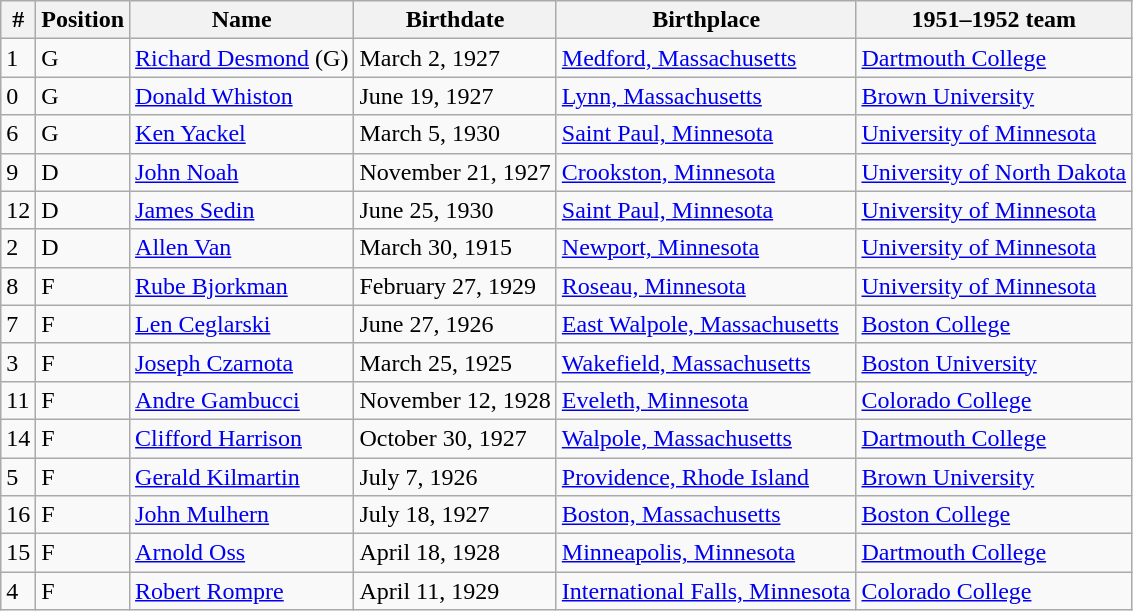<table class="wikitable sortable">
<tr>
<th>#</th>
<th>Position</th>
<th>Name</th>
<th>Birthdate</th>
<th>Birthplace</th>
<th>1951–1952 team</th>
</tr>
<tr>
<td>1</td>
<td>G</td>
<td><a href='#'>Richard Desmond</a> (G)</td>
<td>March 2, 1927</td>
<td><a href='#'>Medford, Massachusetts</a></td>
<td><a href='#'>Dartmouth College</a></td>
</tr>
<tr>
<td>0</td>
<td>G</td>
<td><a href='#'>Donald Whiston</a></td>
<td>June 19, 1927</td>
<td><a href='#'>Lynn, Massachusetts</a></td>
<td><a href='#'>Brown University</a></td>
</tr>
<tr>
<td>6</td>
<td>G</td>
<td><a href='#'>Ken Yackel</a></td>
<td>March 5, 1930</td>
<td><a href='#'>Saint Paul, Minnesota</a></td>
<td><a href='#'>University of Minnesota</a></td>
</tr>
<tr>
<td>9</td>
<td>D</td>
<td><a href='#'>John Noah</a></td>
<td>November 21, 1927</td>
<td><a href='#'>Crookston, Minnesota</a></td>
<td><a href='#'>University of North Dakota</a></td>
</tr>
<tr>
<td>12</td>
<td>D</td>
<td><a href='#'>James Sedin</a></td>
<td>June 25, 1930</td>
<td><a href='#'>Saint Paul, Minnesota</a></td>
<td><a href='#'>University of Minnesota</a></td>
</tr>
<tr>
<td>2</td>
<td>D</td>
<td><a href='#'>Allen Van</a></td>
<td>March 30, 1915</td>
<td><a href='#'>Newport, Minnesota</a></td>
<td><a href='#'>University of Minnesota</a></td>
</tr>
<tr>
<td>8</td>
<td>F</td>
<td><a href='#'>Rube Bjorkman</a></td>
<td>February 27, 1929</td>
<td><a href='#'>Roseau, Minnesota</a></td>
<td><a href='#'>University of Minnesota</a></td>
</tr>
<tr>
<td>7</td>
<td>F</td>
<td><a href='#'>Len Ceglarski</a></td>
<td>June 27, 1926</td>
<td><a href='#'>East Walpole, Massachusetts</a></td>
<td><a href='#'>Boston College</a></td>
</tr>
<tr>
<td>3</td>
<td>F</td>
<td><a href='#'>Joseph Czarnota</a></td>
<td>March 25, 1925</td>
<td><a href='#'>Wakefield, Massachusetts</a></td>
<td><a href='#'>Boston University</a></td>
</tr>
<tr>
<td>11</td>
<td>F</td>
<td><a href='#'>Andre Gambucci</a></td>
<td>November 12, 1928</td>
<td><a href='#'>Eveleth, Minnesota</a></td>
<td><a href='#'>Colorado College</a></td>
</tr>
<tr>
<td>14</td>
<td>F</td>
<td><a href='#'>Clifford Harrison</a></td>
<td>October 30, 1927</td>
<td><a href='#'>Walpole, Massachusetts</a></td>
<td><a href='#'>Dartmouth College</a></td>
</tr>
<tr>
<td>5</td>
<td>F</td>
<td><a href='#'>Gerald Kilmartin</a></td>
<td>July 7, 1926</td>
<td><a href='#'>Providence, Rhode Island</a></td>
<td><a href='#'>Brown University</a></td>
</tr>
<tr>
<td>16</td>
<td>F</td>
<td><a href='#'>John Mulhern</a></td>
<td>July 18, 1927</td>
<td><a href='#'>Boston, Massachusetts</a></td>
<td><a href='#'>Boston College</a></td>
</tr>
<tr>
<td>15</td>
<td>F</td>
<td><a href='#'>Arnold Oss</a></td>
<td>April 18, 1928</td>
<td><a href='#'>Minneapolis, Minnesota</a></td>
<td><a href='#'>Dartmouth College</a></td>
</tr>
<tr>
<td>4</td>
<td>F</td>
<td><a href='#'>Robert Rompre</a></td>
<td>April 11, 1929</td>
<td><a href='#'>International Falls, Minnesota</a></td>
<td><a href='#'>Colorado College</a></td>
</tr>
</table>
